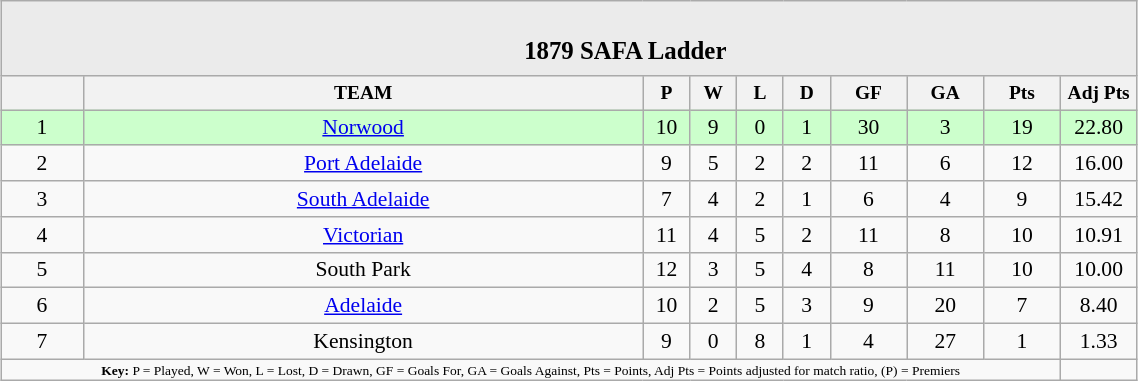<table class="wikitable" style="text-align: center; font-size: 90%; width: 60%; margin: 1em auto;">
<tr>
<td colspan="10" style="background: #EBEBEB;"><br><table border="0" width="100%" cellpadding="0" cellspacing="0">
<tr style="background: #EBEBEB;">
<td width="35%" style="border: 0;"></td>
<td style="border: 0; font-size: 115%;"><strong>1879 SAFA Ladder</strong></td>
<td width="25%" style="border: 0;"></td>
</tr>
</table>
</td>
</tr>
<tr style="text-align: center; font-size: 90%;">
<th></th>
<th>TEAM</th>
<th width="25">P</th>
<th width="25">W</th>
<th width="25">L</th>
<th width="25">D</th>
<th width="45">GF</th>
<th width="45">GA</th>
<th width="45">Pts</th>
<th width="45">Adj Pts</th>
</tr>
<tr style="background: #CCFFCC;">
<td>1</td>
<td><a href='#'>Norwood</a></td>
<td>10</td>
<td>9</td>
<td>0</td>
<td>1</td>
<td>30</td>
<td>3</td>
<td>19</td>
<td>22.80</td>
</tr>
<tr>
<td>2</td>
<td><a href='#'>Port Adelaide</a></td>
<td>9</td>
<td>5</td>
<td>2</td>
<td>2</td>
<td>11</td>
<td>6</td>
<td>12</td>
<td>16.00</td>
</tr>
<tr>
<td>3</td>
<td><a href='#'>South Adelaide</a></td>
<td>7</td>
<td>4</td>
<td>2</td>
<td>1</td>
<td>6</td>
<td>4</td>
<td>9</td>
<td>15.42</td>
</tr>
<tr>
<td>4</td>
<td><a href='#'>Victorian</a></td>
<td>11</td>
<td>4</td>
<td>5</td>
<td>2</td>
<td>11</td>
<td>8</td>
<td>10</td>
<td>10.91</td>
</tr>
<tr>
<td>5</td>
<td>South Park</td>
<td>12</td>
<td>3</td>
<td>5</td>
<td>4</td>
<td>8</td>
<td>11</td>
<td>10</td>
<td>10.00</td>
</tr>
<tr>
<td>6</td>
<td><a href='#'>Adelaide</a></td>
<td>10</td>
<td>2</td>
<td>5</td>
<td>3</td>
<td>9</td>
<td>20</td>
<td>7</td>
<td>8.40</td>
</tr>
<tr>
<td>7</td>
<td>Kensington</td>
<td>9</td>
<td>0</td>
<td>8</td>
<td>1</td>
<td>4</td>
<td>27</td>
<td>1</td>
<td>1.33</td>
</tr>
<tr style="font-size: xx-small;">
<td colspan="9"><strong>Key:</strong> P = Played, W = Won, L = Lost, D = Drawn, GF = Goals For, GA = Goals Against, Pts = Points, Adj Pts = Points adjusted for match ratio, (P) = Premiers</td>
<td></td>
</tr>
</table>
